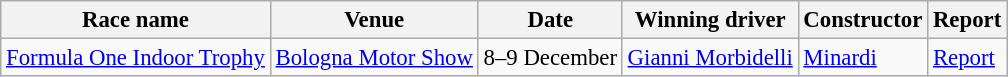<table class="wikitable" style="font-size:95%">
<tr>
<th>Race name</th>
<th>Venue</th>
<th>Date</th>
<th>Winning driver</th>
<th>Constructor</th>
<th>Report</th>
</tr>
<tr>
<td> <a href='#'>Formula One Indoor Trophy</a></td>
<td><a href='#'>Bologna Motor Show</a></td>
<td>8–9 December</td>
<td> <a href='#'>Gianni Morbidelli</a></td>
<td> <a href='#'>Minardi</a></td>
<td><a href='#'>Report</a></td>
</tr>
</table>
